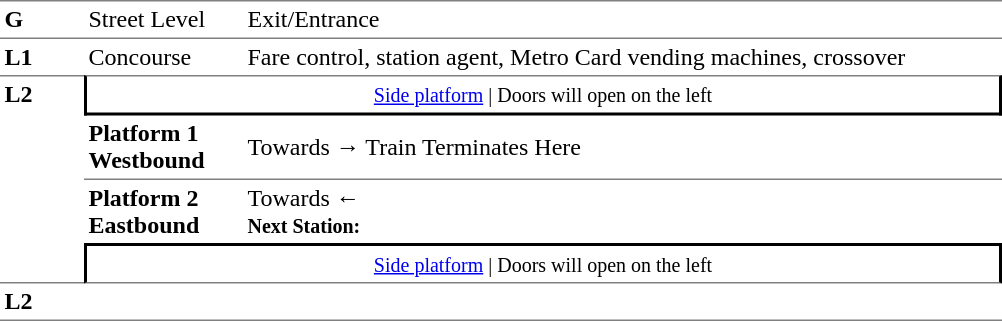<table table border=0 cellspacing=0 cellpadding=3>
<tr>
<td style="border-bottom:solid 1px grey;border-top:solid 1px grey;" width=50 valign=top><strong>G</strong></td>
<td style="border-top:solid 1px grey;border-bottom:solid 1px grey;" width=100 valign=top>Street Level</td>
<td style="border-top:solid 1px grey;border-bottom:solid 1px grey;" width=500 valign=top>Exit/Entrance</td>
</tr>
<tr>
<td valign=top><strong>L1</strong></td>
<td valign=top>Concourse</td>
<td valign=top>Fare control, station agent, Metro Card vending machines, crossover</td>
</tr>
<tr>
<td style="border-top:solid 1px grey;border-bottom:solid 1px grey;" width=50 rowspan=4 valign=top><strong>L2</strong></td>
<td style="border-top:solid 1px grey;border-right:solid 2px black;border-left:solid 2px black;border-bottom:solid 2px black;text-align:center;" colspan=2><small><a href='#'>Side platform</a> | Doors will open on the left </small></td>
</tr>
<tr>
<td style="border-bottom:solid 1px grey;" width=100><span><strong>Platform 1</strong><br><strong>Westbound</strong></span></td>
<td style="border-bottom:solid 1px grey;" width=500>Towards → Train Terminates Here</td>
</tr>
<tr>
<td><span><strong>Platform 2</strong><br><strong>Eastbound</strong></span></td>
<td><span></span>Towards ← <br><small><strong>Next Station:</strong> </small></td>
</tr>
<tr>
<td style="border-top:solid 2px black;border-right:solid 2px black;border-left:solid 2px black;border-bottom:solid 1px grey;text-align:center;" colspan=2><small><a href='#'>Side platform</a> | Doors will open on the left </small></td>
</tr>
<tr>
<td style="border-bottom:solid 1px grey;" width=50 rowspan=2 valign=top><strong>L2</strong></td>
<td style="border-bottom:solid 1px grey;" width=100></td>
<td style="border-bottom:solid 1px grey;" width=500></td>
</tr>
<tr>
</tr>
</table>
